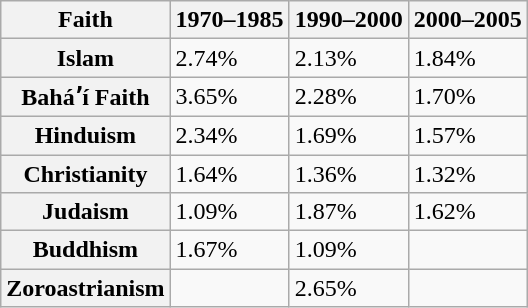<table class="wikitable">
<tr>
<th>Faith</th>
<th>1970–1985</th>
<th>1990–2000</th>
<th>2000–2005</th>
</tr>
<tr>
<th>Islam</th>
<td>2.74%</td>
<td>2.13%</td>
<td>1.84%</td>
</tr>
<tr>
<th>Baháʼí Faith</th>
<td>3.65%</td>
<td>2.28%</td>
<td>1.70%</td>
</tr>
<tr>
<th>Hinduism</th>
<td>2.34%</td>
<td>1.69%</td>
<td>1.57%</td>
</tr>
<tr>
<th>Christianity</th>
<td>1.64%</td>
<td>1.36%</td>
<td>1.32%</td>
</tr>
<tr>
<th>Judaism</th>
<td>1.09%</td>
<td>1.87%</td>
<td>1.62%</td>
</tr>
<tr>
<th>Buddhism</th>
<td>1.67%</td>
<td>1.09%</td>
<td></td>
</tr>
<tr>
<th>Zoroastrianism</th>
<td></td>
<td>2.65%</td>
<td></td>
</tr>
</table>
